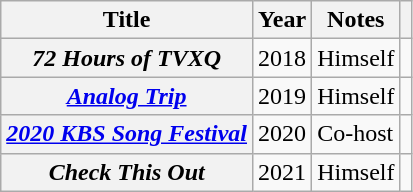<table class="wikitable plainrowheaders sortable">
<tr>
<th scope="col">Title</th>
<th scope="col">Year</th>
<th scope="col">Notes</th>
<th scope="col" class="unsortable"></th>
</tr>
<tr>
<th scope="row"><em>72 Hours of TVXQ</em></th>
<td>2018</td>
<td>Himself</td>
<td></td>
</tr>
<tr>
<th scope="row"><em><a href='#'>Analog Trip</a></em></th>
<td>2019</td>
<td>Himself</td>
<td></td>
</tr>
<tr>
<th scope="row"><em><a href='#'>2020 KBS Song Festival</a></em></th>
<td>2020</td>
<td>Co-host</td>
<td></td>
</tr>
<tr>
<th scope="row"><em>Check This Out</em></th>
<td>2021</td>
<td>Himself</td>
<td></td>
</tr>
</table>
